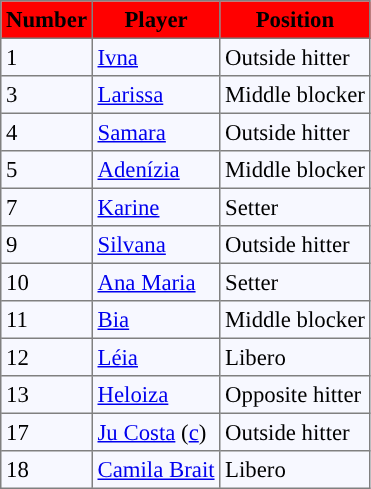<table bgcolor="#f7f8ff" cellpadding="3" cellspacing="0" border="1" style="font-size: 95%; border: gray solid 1px; border-collapse: collapse;">
<tr bgcolor="#ff0000">
<td align=center><strong>Number</strong></td>
<td align=center><strong>Player</strong></td>
<td align=center><strong>Position</strong></td>
</tr>
<tr align="left">
<td>1</td>
<td> <a href='#'>Ivna</a></td>
<td>Outside hitter</td>
</tr>
<tr align=left>
<td>3</td>
<td> <a href='#'>Larissa</a></td>
<td>Middle blocker</td>
</tr>
<tr align="left">
<td>4</td>
<td> <a href='#'>Samara</a></td>
<td>Outside hitter</td>
</tr>
<tr align="left">
<td>5</td>
<td> <a href='#'>Adenízia</a></td>
<td>Middle blocker</td>
</tr>
<tr align="left">
<td>7</td>
<td> <a href='#'>Karine</a></td>
<td>Setter</td>
</tr>
<tr align="left">
<td>9</td>
<td> <a href='#'>Silvana</a></td>
<td>Outside hitter</td>
</tr>
<tr align="left">
<td>10</td>
<td> <a href='#'>Ana Maria</a></td>
<td>Setter</td>
</tr>
<tr align="left">
<td>11</td>
<td> <a href='#'>Bia</a></td>
<td>Middle blocker</td>
</tr>
<tr align="left">
<td>12</td>
<td> <a href='#'>Léia</a></td>
<td>Libero</td>
</tr>
<tr align="left">
<td>13</td>
<td> <a href='#'>Heloiza</a></td>
<td>Opposite hitter</td>
</tr>
<tr align="left">
<td>17</td>
<td> <a href='#'>Ju Costa</a> (<a href='#'>c</a>)</td>
<td>Outside hitter</td>
</tr>
<tr align="left">
<td>18</td>
<td> <a href='#'>Camila Brait</a></td>
<td>Libero</td>
</tr>
</table>
